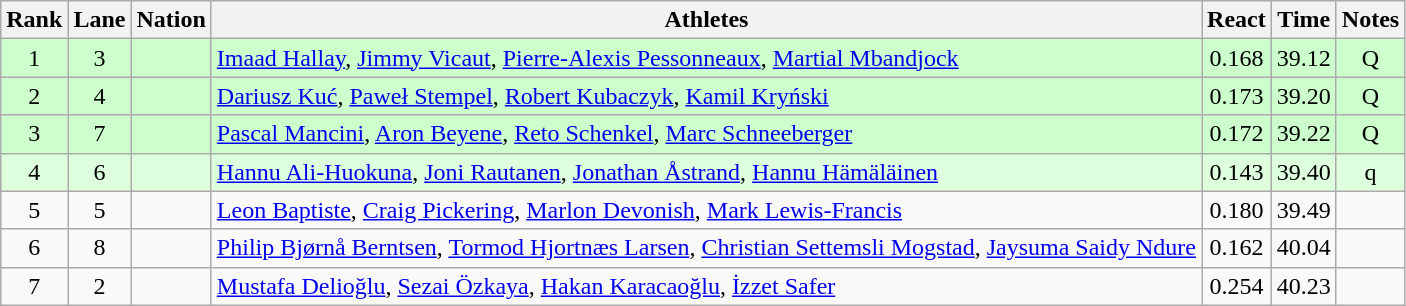<table class="wikitable sortable" style="text-align:center">
<tr>
<th>Rank</th>
<th>Lane</th>
<th>Nation</th>
<th>Athletes</th>
<th>React</th>
<th>Time</th>
<th>Notes</th>
</tr>
<tr bgcolor=ccffcc>
<td>1</td>
<td>3</td>
<td align=left></td>
<td align=left><a href='#'>Imaad Hallay</a>, <a href='#'>Jimmy Vicaut</a>, <a href='#'>Pierre-Alexis Pessonneaux</a>, <a href='#'>Martial Mbandjock</a></td>
<td>0.168</td>
<td>39.12</td>
<td>Q</td>
</tr>
<tr bgcolor=ccffcc>
<td>2</td>
<td>4</td>
<td align=left></td>
<td align=left><a href='#'>Dariusz Kuć</a>, <a href='#'>Paweł Stempel</a>, <a href='#'>Robert Kubaczyk</a>, <a href='#'>Kamil Kryński</a></td>
<td>0.173</td>
<td>39.20</td>
<td>Q</td>
</tr>
<tr bgcolor=ccffcc>
<td>3</td>
<td>7</td>
<td align=left></td>
<td align=left><a href='#'>Pascal Mancini</a>, <a href='#'>Aron Beyene</a>, <a href='#'>Reto Schenkel</a>, <a href='#'>Marc Schneeberger</a></td>
<td>0.172</td>
<td>39.22</td>
<td>Q</td>
</tr>
<tr bgcolor=ddffdd>
<td>4</td>
<td>6</td>
<td align=left></td>
<td align=left><a href='#'>Hannu Ali-Huokuna</a>, <a href='#'>Joni Rautanen</a>, <a href='#'>Jonathan Åstrand</a>, <a href='#'>Hannu Hämäläinen</a></td>
<td>0.143</td>
<td>39.40</td>
<td>q</td>
</tr>
<tr>
<td>5</td>
<td>5</td>
<td align=left></td>
<td align=left><a href='#'>Leon Baptiste</a>, <a href='#'>Craig Pickering</a>, <a href='#'>Marlon Devonish</a>, <a href='#'>Mark Lewis-Francis</a></td>
<td>0.180</td>
<td>39.49</td>
<td></td>
</tr>
<tr>
<td>6</td>
<td>8</td>
<td align=left></td>
<td align=left><a href='#'>Philip Bjørnå Berntsen</a>, <a href='#'>Tormod Hjortnæs Larsen</a>, <a href='#'>Christian Settemsli Mogstad</a>, <a href='#'>Jaysuma Saidy Ndure</a></td>
<td>0.162</td>
<td>40.04</td>
<td></td>
</tr>
<tr>
<td>7</td>
<td>2</td>
<td align=left></td>
<td align=left><a href='#'>Mustafa Delioğlu</a>, <a href='#'>Sezai Özkaya</a>, <a href='#'>Hakan Karacaoğlu</a>, <a href='#'>İzzet Safer</a></td>
<td>0.254</td>
<td>40.23</td>
<td></td>
</tr>
</table>
